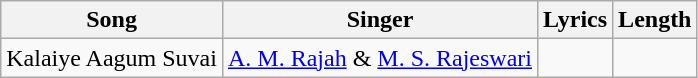<table class="wikitable">
<tr>
<th>Song</th>
<th>Singer</th>
<th>Lyrics</th>
<th>Length</th>
</tr>
<tr>
<td>Kalaiye Aagum Suvai</td>
<td><a href='#'>A. M. Rajah</a> & <a href='#'>M. S. Rajeswari</a></td>
<td></td>
<td></td>
</tr>
</table>
